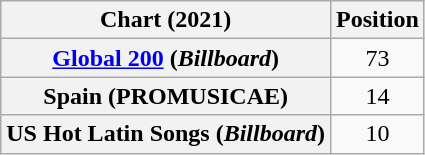<table class="wikitable sortable plainrowheaders" style="text-align:center">
<tr>
<th scope="col">Chart (2021)</th>
<th scope="col">Position</th>
</tr>
<tr>
<th scope="row"><a href='#'>Global 200</a> (<em>Billboard</em>)</th>
<td>73</td>
</tr>
<tr>
<th scope="row">Spain (PROMUSICAE)</th>
<td>14</td>
</tr>
<tr>
<th scope="row">US Hot Latin Songs (<em>Billboard</em>)</th>
<td>10</td>
</tr>
</table>
